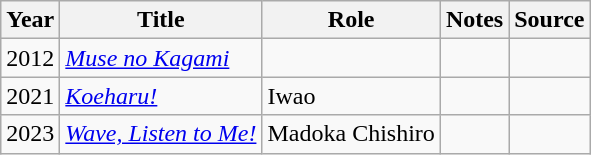<table class="wikitable sortable plainrowheaders">
<tr>
<th>Year</th>
<th>Title</th>
<th>Role</th>
<th class="unsortable">Notes</th>
<th class="unsortable">Source</th>
</tr>
<tr>
<td>2012</td>
<td><em><a href='#'>Muse no Kagami</a></em></td>
<td></td>
<td></td>
<td></td>
</tr>
<tr>
<td>2021</td>
<td><em><a href='#'>Koeharu!</a></em></td>
<td>Iwao</td>
<td></td>
<td></td>
</tr>
<tr>
<td>2023</td>
<td><em><a href='#'>Wave, Listen to Me!</a></em></td>
<td>Madoka Chishiro</td>
<td></td>
<td></td>
</tr>
</table>
